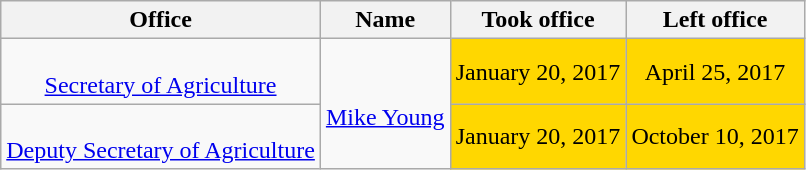<table class="wikitable sortable" style="text-align:center">
<tr>
<th data-sort-type="text">Office</th>
<th data-sort-type="text">Name</th>
<th data-sort-type="date">Took office</th>
<th data-sort-type="date">Left office</th>
</tr>
<tr>
<td><br><a href='#'>Secretary of Agriculture</a></td>
<td rowspan="2"><br><a href='#'>Mike Young</a></td>
<td style="background:gold">January 20, 2017</td>
<td style="background:gold">April 25, 2017</td>
</tr>
<tr>
<td><br><a href='#'>Deputy Secretary of Agriculture</a></td>
<td style="background:gold">January 20, 2017</td>
<td style="background:gold">October 10, 2017</td>
</tr>
</table>
